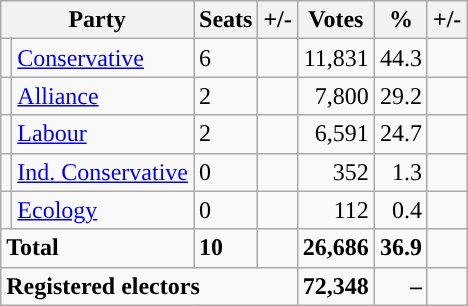<table class="wikitable sortable">
<tr>
<th colspan="2">Party</th>
<th>Seats</th>
<th>+/-</th>
<th>Votes</th>
<th>%</th>
<th>+/-</th>
</tr>
<tr>
<td style="background-color: "></td>
<td><a href='#'>Conservative</a></td>
<td>6</td>
<td></td>
<td style="text-align:right;">11,831</td>
<td style="text-align:right;">44.3</td>
<td style="text-align:right;"></td>
</tr>
<tr>
<td style="background-color: "></td>
<td><a href='#'>Alliance</a></td>
<td>2</td>
<td></td>
<td style="text-align:right;">7,800</td>
<td style="text-align:right;">29.2</td>
<td style="text-align:right;"></td>
</tr>
<tr>
<td style="background-color: "></td>
<td><a href='#'>Labour</a></td>
<td>2</td>
<td></td>
<td style="text-align:right;">6,591</td>
<td style="text-align:right;">24.7</td>
<td style="text-align:right;"></td>
</tr>
<tr>
<td style="background-color: "></td>
<td><a href='#'>Ind. Conservative</a></td>
<td>0</td>
<td></td>
<td style="text-align:right;">352</td>
<td style="text-align:right;">1.3</td>
<td style="text-align:right;"></td>
</tr>
<tr>
<td style="background-color: "></td>
<td><a href='#'>Ecology</a></td>
<td>0</td>
<td></td>
<td style="text-align:right;">112</td>
<td style="text-align:right;">0.4</td>
<td style="text-align:right;"></td>
</tr>
<tr>
<td colspan="2"><strong>Total</strong></td>
<td><strong>10</strong></td>
<td></td>
<td style="text-align:right;"><strong>26,686</strong></td>
<td style="text-align:right;"><strong>36.9</strong></td>
<td style="text-align:right;"></td>
</tr>
<tr>
<td colspan="4"><strong>Registered electors</strong></td>
<td style="text-align:right;"><strong>72,348</strong></td>
<td style="text-align:right;"><strong>–</strong></td>
<td style="text-align:right;"></td>
</tr>
</table>
